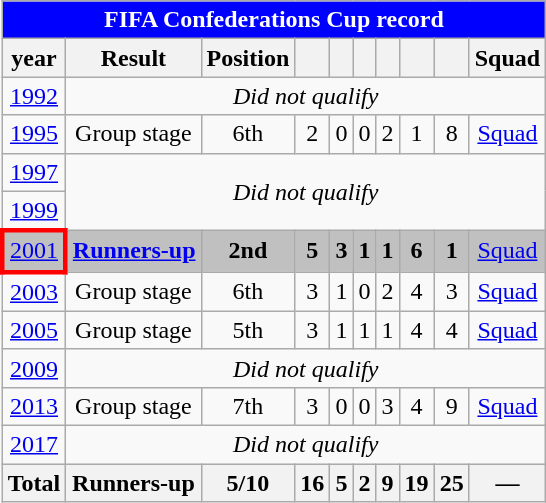<table class="wikitable" style="text-align: center;">
<tr>
<th colspan="10"style=background:blue;color:white>FIFA Confederations Cup record</th>
</tr>
<tr>
<th>year</th>
<th>Result</th>
<th>Position</th>
<th></th>
<th></th>
<th></th>
<th></th>
<th></th>
<th></th>
<th>Squad</th>
</tr>
<tr>
<td> <a href='#'>1992</a></td>
<td colspan=9><em>Did not qualify</em></td>
</tr>
<tr>
<td> <a href='#'>1995</a></td>
<td>Group stage</td>
<td>6th</td>
<td>2</td>
<td>0</td>
<td>0</td>
<td>2</td>
<td>1</td>
<td>8</td>
<td><a href='#'>Squad</a></td>
</tr>
<tr>
<td> <a href='#'>1997</a></td>
<td rowspan=2 colspan=9><em>Did not qualify</em></td>
</tr>
<tr>
<td> <a href='#'>1999</a></td>
</tr>
<tr style="background:Silver;">
<td style="border: 3px solid red">  <a href='#'>2001</a></td>
<td><strong><a href='#'>Runners-up</a></strong></td>
<td><strong>2nd</strong></td>
<td><strong>5</strong></td>
<td><strong>3</strong></td>
<td><strong>1</strong></td>
<td><strong>1</strong></td>
<td><strong>6</strong></td>
<td><strong>1</strong></td>
<td><a href='#'>Squad</a></td>
</tr>
<tr>
<td> <a href='#'>2003</a></td>
<td>Group stage</td>
<td>6th</td>
<td>3</td>
<td>1</td>
<td>0</td>
<td>2</td>
<td>4</td>
<td>3</td>
<td><a href='#'>Squad</a></td>
</tr>
<tr>
<td> <a href='#'>2005</a></td>
<td>Group stage</td>
<td>5th</td>
<td>3</td>
<td>1</td>
<td>1</td>
<td>1</td>
<td>4</td>
<td>4</td>
<td><a href='#'>Squad</a></td>
</tr>
<tr>
<td> <a href='#'>2009</a></td>
<td colspan=9><em>Did not qualify</em></td>
</tr>
<tr>
<td> <a href='#'>2013</a></td>
<td>Group stage</td>
<td>7th</td>
<td>3</td>
<td>0</td>
<td>0</td>
<td>3</td>
<td>4</td>
<td>9</td>
<td><a href='#'>Squad</a></td>
</tr>
<tr>
<td> <a href='#'>2017</a></td>
<td colspan="9"><em>Did not qualify</em></td>
</tr>
<tr>
<th>Total</th>
<th>Runners-up</th>
<th>5/10</th>
<th>16</th>
<th>5</th>
<th>2</th>
<th>9</th>
<th>19</th>
<th>25</th>
<th>—</th>
</tr>
</table>
